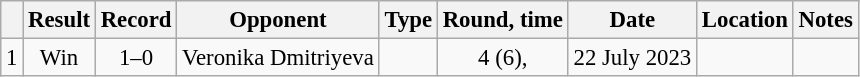<table class="wikitable" style="text-align:center; font-size:95%">
<tr>
<th></th>
<th>Result</th>
<th>Record</th>
<th>Opponent</th>
<th>Type</th>
<th>Round, time</th>
<th>Date</th>
<th>Location</th>
<th>Notes</th>
</tr>
<tr>
<td>1</td>
<td>Win</td>
<td>1–0</td>
<td style="text-align:left;"> Veronika Dmitriyeva</td>
<td></td>
<td>4 (6), </td>
<td>22 July 2023</td>
<td style="text-align:left;"> </td>
<td style="text-align:left;"></td>
</tr>
</table>
